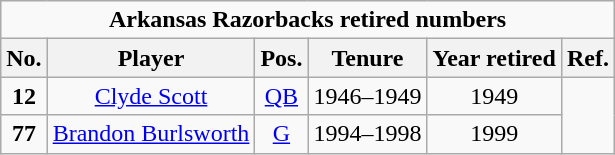<table class="wikitable" style="text-align:center">
<tr>
<td colspan=6 style=><strong>Arkansas  Razorbacks retired numbers</strong></td>
</tr>
<tr>
<th style=>No.</th>
<th style=>Player</th>
<th style=>Pos.</th>
<th style=>Tenure</th>
<th style=>Year retired</th>
<th style=>Ref.</th>
</tr>
<tr>
<td><strong>12</strong></td>
<td><a href='#'>Clyde Scott</a></td>
<td><a href='#'>QB</a></td>
<td>1946–1949</td>
<td>1949</td>
<td rowspan="2"></td>
</tr>
<tr>
<td><strong>77</strong></td>
<td><a href='#'>Brandon Burlsworth</a></td>
<td><a href='#'>G</a></td>
<td>1994–1998</td>
<td>1999</td>
</tr>
</table>
